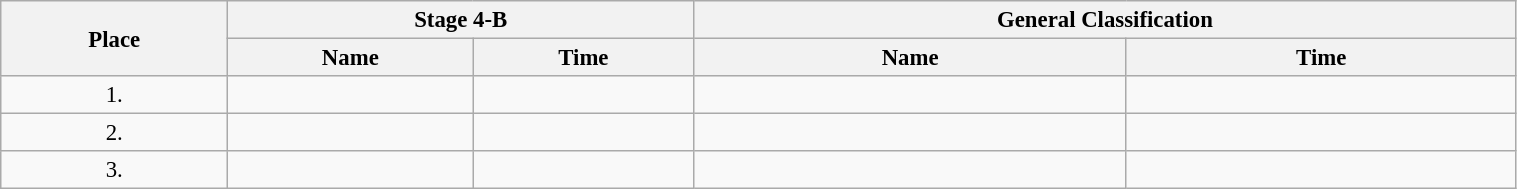<table class=wikitable style="font-size:95%" width="80%">
<tr>
<th rowspan="2">Place</th>
<th colspan="2">Stage 4-B</th>
<th colspan="2">General Classification</th>
</tr>
<tr>
<th>Name</th>
<th>Time</th>
<th>Name</th>
<th>Time</th>
</tr>
<tr>
<td align="center">1.</td>
<td></td>
<td></td>
<td></td>
<td></td>
</tr>
<tr>
<td align="center">2.</td>
<td></td>
<td></td>
<td></td>
<td></td>
</tr>
<tr>
<td align="center">3.</td>
<td></td>
<td></td>
<td></td>
<td></td>
</tr>
</table>
